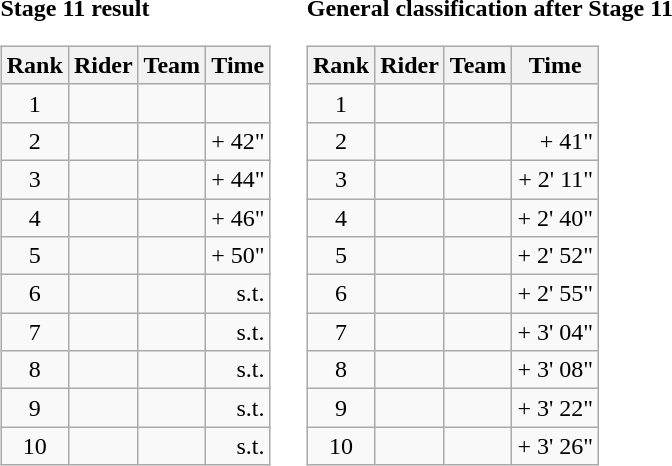<table>
<tr>
<td><strong>Stage 11 result</strong><br><table class="wikitable">
<tr>
<th scope="col">Rank</th>
<th scope="col">Rider</th>
<th scope="col">Team</th>
<th scope="col">Time</th>
</tr>
<tr>
<td style="text-align:center;">1</td>
<td></td>
<td></td>
<td style="text-align:right;"></td>
</tr>
<tr>
<td style="text-align:center;">2</td>
<td></td>
<td></td>
<td style="text-align:right;">+ 42"</td>
</tr>
<tr>
<td style="text-align:center;">3</td>
<td></td>
<td></td>
<td style="text-align:right;">+ 44"</td>
</tr>
<tr>
<td style="text-align:center;">4</td>
<td></td>
<td></td>
<td style="text-align:right;">+ 46"</td>
</tr>
<tr>
<td style="text-align:center;">5</td>
<td></td>
<td></td>
<td style="text-align:right;">+ 50"</td>
</tr>
<tr>
<td style="text-align:center;">6</td>
<td></td>
<td></td>
<td style="text-align:right;">s.t.</td>
</tr>
<tr>
<td style="text-align:center;">7</td>
<td></td>
<td></td>
<td style="text-align:right;">s.t.</td>
</tr>
<tr>
<td style="text-align:center;">8</td>
<td></td>
<td></td>
<td style="text-align:right;">s.t.</td>
</tr>
<tr>
<td style="text-align:center;">9</td>
<td></td>
<td></td>
<td style="text-align:right;">s.t.</td>
</tr>
<tr>
<td style="text-align:center;">10</td>
<td></td>
<td></td>
<td style="text-align:right;">s.t.</td>
</tr>
</table>
</td>
<td></td>
<td><strong>General classification after Stage 11</strong><br><table class="wikitable">
<tr>
<th scope="col">Rank</th>
<th scope="col">Rider</th>
<th scope="col">Team</th>
<th scope="col">Time</th>
</tr>
<tr>
<td style="text-align:center;">1</td>
<td></td>
<td></td>
<td style="text-align:right;"></td>
</tr>
<tr>
<td style="text-align:center;">2</td>
<td></td>
<td></td>
<td style="text-align:right;">+ 41"</td>
</tr>
<tr>
<td style="text-align:center;">3</td>
<td></td>
<td></td>
<td style="text-align:right;">+ 2' 11"</td>
</tr>
<tr>
<td style="text-align:center;">4</td>
<td></td>
<td></td>
<td style="text-align:right;">+ 2' 40"</td>
</tr>
<tr>
<td style="text-align:center;">5</td>
<td></td>
<td></td>
<td style="text-align:right;">+ 2' 52"</td>
</tr>
<tr>
<td style="text-align:center;">6</td>
<td></td>
<td></td>
<td style="text-align:right;">+ 2' 55"</td>
</tr>
<tr>
<td style="text-align:center;">7</td>
<td></td>
<td></td>
<td style="text-align:right;">+ 3' 04"</td>
</tr>
<tr>
<td style="text-align:center;">8</td>
<td></td>
<td></td>
<td style="text-align:right;">+ 3' 08"</td>
</tr>
<tr>
<td style="text-align:center;">9</td>
<td></td>
<td></td>
<td style="text-align:right;">+ 3' 22"</td>
</tr>
<tr>
<td style="text-align:center;">10</td>
<td></td>
<td></td>
<td style="text-align:right;">+ 3' 26"</td>
</tr>
</table>
</td>
</tr>
</table>
